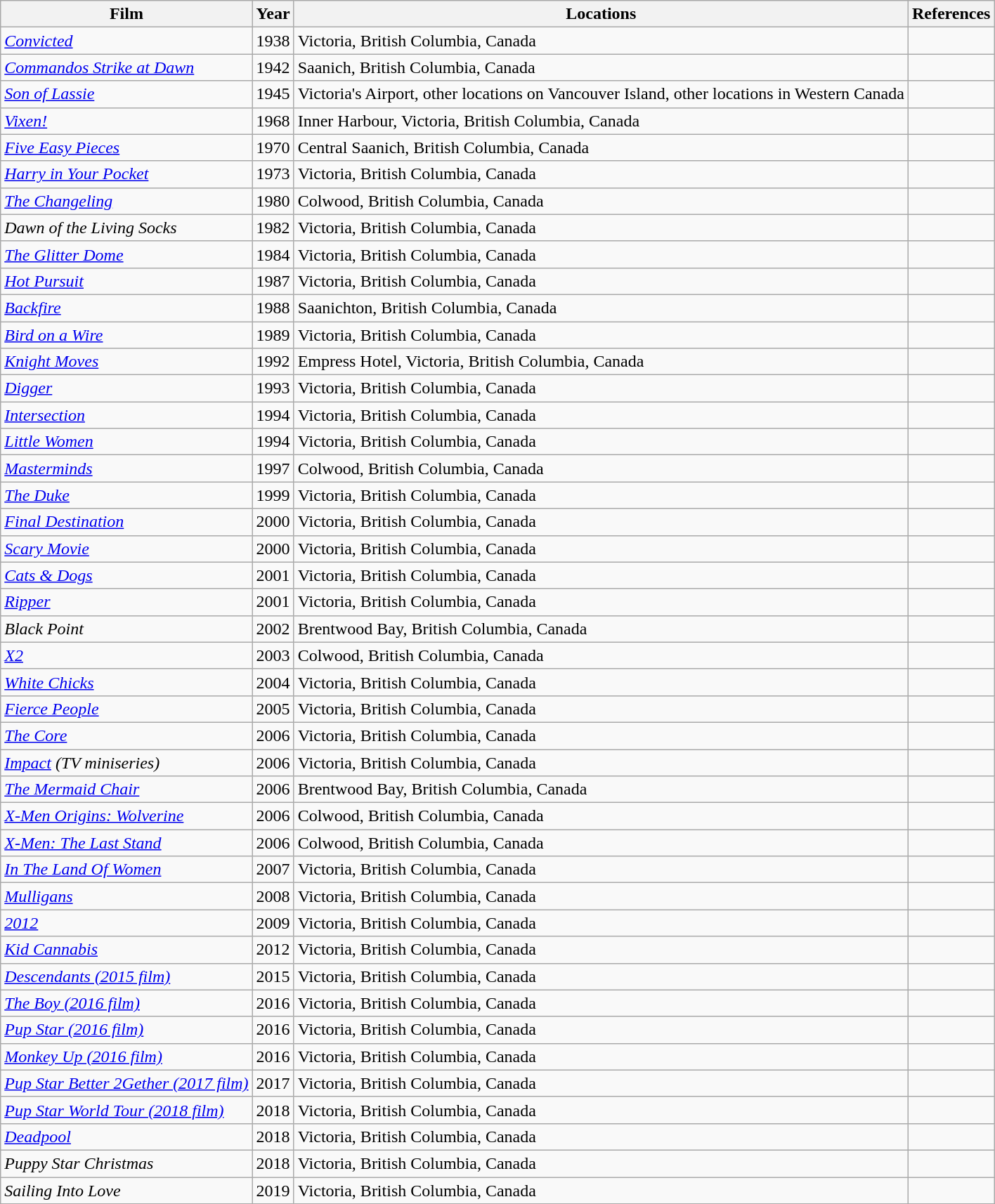<table class="wikitable">
<tr>
<th>Film</th>
<th>Year</th>
<th>Locations</th>
<th>References</th>
</tr>
<tr>
<td><em><a href='#'>Convicted</a></em></td>
<td>1938</td>
<td>Victoria, British Columbia, Canada</td>
<td></td>
</tr>
<tr>
<td><em><a href='#'>Commandos Strike at Dawn</a></em></td>
<td>1942</td>
<td>Saanich, British Columbia, Canada</td>
<td></td>
</tr>
<tr>
<td><em><a href='#'>Son of Lassie</a></em></td>
<td>1945</td>
<td>Victoria's Airport, other locations on Vancouver Island, other locations in Western Canada</td>
</tr>
<tr>
<td><em><a href='#'>Vixen!</a></em></td>
<td>1968</td>
<td>Inner Harbour, Victoria, British Columbia, Canada</td>
<td></td>
</tr>
<tr>
<td><em><a href='#'>Five Easy Pieces</a></em></td>
<td>1970</td>
<td>Central Saanich, British Columbia, Canada</td>
<td></td>
</tr>
<tr>
<td><em><a href='#'>Harry in Your Pocket</a></em></td>
<td>1973</td>
<td>Victoria, British Columbia, Canada</td>
<td></td>
</tr>
<tr>
<td><em><a href='#'>The Changeling</a></em></td>
<td>1980</td>
<td>Colwood, British Columbia, Canada</td>
<td></td>
</tr>
<tr>
<td><em>Dawn of the Living Socks</em></td>
<td>1982</td>
<td>Victoria, British Columbia, Canada</td>
<td></td>
</tr>
<tr>
<td><em><a href='#'>The Glitter Dome</a></em></td>
<td>1984</td>
<td>Victoria, British Columbia, Canada</td>
<td></td>
</tr>
<tr>
<td><em><a href='#'>Hot Pursuit</a></em></td>
<td>1987</td>
<td>Victoria, British Columbia, Canada</td>
<td></td>
</tr>
<tr>
<td><em><a href='#'>Backfire</a></em></td>
<td>1988</td>
<td>Saanichton, British Columbia, Canada</td>
<td></td>
</tr>
<tr>
<td><em><a href='#'>Bird on a Wire</a></em></td>
<td>1989</td>
<td>Victoria, British Columbia, Canada</td>
<td></td>
</tr>
<tr>
<td><em><a href='#'>Knight Moves</a></em></td>
<td>1992</td>
<td>Empress Hotel, Victoria, British Columbia, Canada</td>
<td></td>
</tr>
<tr>
<td><em><a href='#'>Digger</a></em></td>
<td>1993</td>
<td>Victoria, British Columbia, Canada</td>
<td></td>
</tr>
<tr>
<td><em><a href='#'>Intersection</a></em></td>
<td>1994</td>
<td>Victoria, British Columbia, Canada</td>
<td></td>
</tr>
<tr>
<td><em><a href='#'>Little Women</a></em></td>
<td>1994</td>
<td>Victoria, British Columbia, Canada</td>
<td></td>
</tr>
<tr>
<td><em><a href='#'>Masterminds</a></em></td>
<td>1997</td>
<td>Colwood, British Columbia, Canada</td>
<td></td>
</tr>
<tr>
<td><em><a href='#'>The Duke</a></em></td>
<td>1999</td>
<td>Victoria, British Columbia, Canada</td>
<td></td>
</tr>
<tr>
<td><em><a href='#'>Final Destination</a></em></td>
<td>2000</td>
<td>Victoria, British Columbia, Canada</td>
<td></td>
</tr>
<tr>
<td><em><a href='#'>Scary Movie</a></em></td>
<td>2000</td>
<td>Victoria, British Columbia, Canada</td>
<td></td>
</tr>
<tr>
<td><em><a href='#'>Cats & Dogs</a></em></td>
<td>2001</td>
<td>Victoria, British Columbia, Canada</td>
<td></td>
</tr>
<tr>
<td><em><a href='#'>Ripper</a></em></td>
<td>2001</td>
<td>Victoria, British Columbia, Canada</td>
<td></td>
</tr>
<tr>
<td><em>Black Point</em></td>
<td>2002</td>
<td>Brentwood Bay, British Columbia, Canada</td>
<td></td>
</tr>
<tr>
<td><em><a href='#'>X2</a></em></td>
<td>2003</td>
<td>Colwood, British Columbia, Canada</td>
<td></td>
</tr>
<tr>
<td><em><a href='#'>White Chicks</a></em></td>
<td>2004</td>
<td>Victoria, British Columbia, Canada</td>
<td></td>
</tr>
<tr>
<td><em><a href='#'>Fierce People</a></em></td>
<td>2005</td>
<td>Victoria, British Columbia, Canada</td>
<td></td>
</tr>
<tr>
<td><em><a href='#'>The Core</a></em></td>
<td>2006</td>
<td>Victoria, British Columbia, Canada</td>
<td></td>
</tr>
<tr>
<td><em><a href='#'>Impact</a> (TV miniseries)</em></td>
<td>2006</td>
<td>Victoria, British Columbia, Canada</td>
<td></td>
</tr>
<tr>
<td><em><a href='#'>The Mermaid Chair</a></em></td>
<td>2006</td>
<td>Brentwood Bay, British Columbia, Canada</td>
<td></td>
</tr>
<tr>
<td><em><a href='#'>X-Men Origins: Wolverine</a></em></td>
<td>2006</td>
<td>Colwood, British Columbia, Canada</td>
<td></td>
</tr>
<tr>
<td><em><a href='#'>X-Men: The Last Stand</a></em></td>
<td>2006</td>
<td>Colwood, British Columbia, Canada</td>
<td></td>
</tr>
<tr>
<td><em><a href='#'>In The Land Of Women</a></em></td>
<td>2007</td>
<td>Victoria, British Columbia, Canada</td>
<td></td>
</tr>
<tr>
<td><em><a href='#'>Mulligans</a></em></td>
<td>2008</td>
<td>Victoria, British Columbia, Canada</td>
<td></td>
</tr>
<tr>
<td><em><a href='#'>2012</a></em></td>
<td>2009</td>
<td>Victoria, British Columbia, Canada</td>
<td></td>
</tr>
<tr>
<td><em><a href='#'>Kid Cannabis</a></em></td>
<td>2012</td>
<td>Victoria, British Columbia, Canada</td>
<td></td>
</tr>
<tr>
<td><em><a href='#'>Descendants (2015 film)</a></em></td>
<td>2015</td>
<td>Victoria, British Columbia, Canada</td>
<td></td>
</tr>
<tr>
<td><em><a href='#'>The Boy (2016 film)</a></em></td>
<td>2016</td>
<td>Victoria, British Columbia, Canada</td>
<td></td>
</tr>
<tr>
<td><em><a href='#'>Pup Star (2016 film)</a></em></td>
<td>2016</td>
<td>Victoria, British Columbia, Canada</td>
<td></td>
</tr>
<tr>
<td><em><a href='#'>Monkey Up (2016 film)</a></em></td>
<td>2016</td>
<td>Victoria, British Columbia, Canada</td>
<td></td>
</tr>
<tr>
<td><em><a href='#'>Pup Star Better 2Gether (2017 film)</a></em></td>
<td>2017</td>
<td>Victoria, British Columbia, Canada</td>
<td></td>
</tr>
<tr>
<td><em><a href='#'>Pup Star World Tour (2018 film)</a></em></td>
<td>2018</td>
<td>Victoria, British Columbia, Canada</td>
<td></td>
</tr>
<tr>
<td><em><a href='#'>Deadpool</a></em></td>
<td>2018</td>
<td>Victoria, British Columbia, Canada</td>
<td></td>
</tr>
<tr>
<td><em>Puppy Star Christmas</em></td>
<td>2018</td>
<td>Victoria, British Columbia, Canada</td>
<td></td>
</tr>
<tr>
<td><em>Sailing Into Love</em></td>
<td>2019</td>
<td>Victoria, British Columbia, Canada</td>
<td></td>
</tr>
</table>
